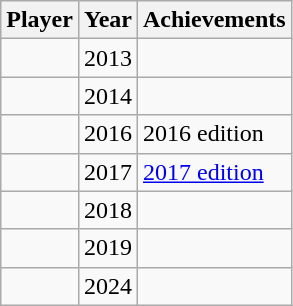<table class="wikitable">
<tr>
<th>Player</th>
<th>Year</th>
<th>Achievements</th>
</tr>
<tr>
<td></td>
<td>2013</td>
<td></td>
</tr>
<tr>
<td></td>
<td>2014</td>
<td></td>
</tr>
<tr>
<td></td>
<td>2016</td>
<td>2016 edition</td>
</tr>
<tr>
<td></td>
<td>2017</td>
<td><a href='#'>2017 edition</a></td>
</tr>
<tr>
<td></td>
<td>2018</td>
<td></td>
</tr>
<tr>
<td></td>
<td>2019</td>
<td></td>
</tr>
<tr>
<td></td>
<td>2024</td>
<td></td>
</tr>
</table>
